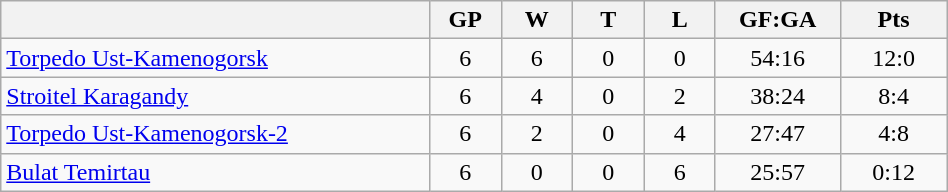<table class="wikitable" width="50%">
<tr>
<th width="30%" bgcolor="#e0e0e0"></th>
<th width="5%" bgcolor="#e0e0e0">GP</th>
<th width="5%" bgcolor="#e0e0e0">W</th>
<th width="5%" bgcolor="#e0e0e0">T</th>
<th width="5%" bgcolor="#e0e0e0">L</th>
<th width="7.5%" bgcolor="#e0e0e0">GF:GA</th>
<th width="7.5%" bgcolor="#e0e0e0">Pts</th>
</tr>
<tr align="center">
<td align="left"><a href='#'>Torpedo Ust-Kamenogorsk</a></td>
<td>6</td>
<td>6</td>
<td>0</td>
<td>0</td>
<td>54:16</td>
<td>12:0</td>
</tr>
<tr align="center">
<td align="left"><a href='#'>Stroitel Karagandy</a></td>
<td>6</td>
<td>4</td>
<td>0</td>
<td>2</td>
<td>38:24</td>
<td>8:4</td>
</tr>
<tr align="center">
<td align="left"><a href='#'>Torpedo Ust-Kamenogorsk-2</a></td>
<td>6</td>
<td>2</td>
<td>0</td>
<td>4</td>
<td>27:47</td>
<td>4:8</td>
</tr>
<tr align="center">
<td align="left"><a href='#'>Bulat Temirtau</a></td>
<td>6</td>
<td>0</td>
<td>0</td>
<td>6</td>
<td>25:57</td>
<td>0:12</td>
</tr>
</table>
